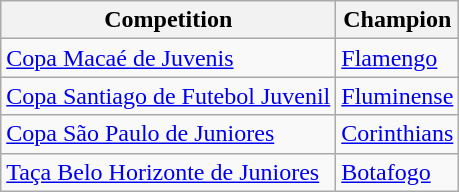<table class="wikitable">
<tr>
<th>Competition</th>
<th>Champion</th>
</tr>
<tr>
<td><a href='#'>Copa Macaé de Juvenis</a></td>
<td><a href='#'>Flamengo</a></td>
</tr>
<tr>
<td><a href='#'>Copa Santiago de Futebol Juvenil</a></td>
<td><a href='#'>Fluminense</a></td>
</tr>
<tr>
<td><a href='#'>Copa São Paulo de Juniores</a></td>
<td><a href='#'>Corinthians</a></td>
</tr>
<tr>
<td><a href='#'>Taça Belo Horizonte de Juniores</a></td>
<td><a href='#'>Botafogo</a></td>
</tr>
</table>
